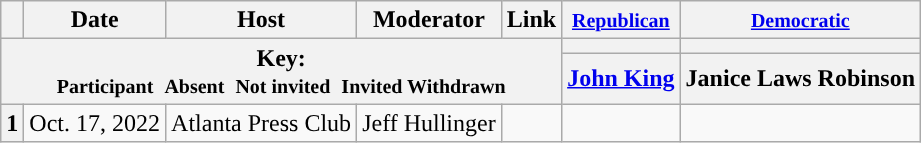<table class="wikitable" style="text-align:center;">
<tr>
<th scope="col"></th>
<th scope="col">Date</th>
<th scope="col">Host</th>
<th scope="col">Moderator</th>
<th scope="col">Link</th>
<th scope="col"><small><a href='#'>Republican</a></small></th>
<th scope="col"><small><a href='#'>Democratic</a></small></th>
</tr>
<tr>
<th colspan="5" rowspan="2">Key:<br> <small>Participant </small>  <small>Absent </small>  <small>Not invited </small>  <small>Invited  Withdrawn</small></th>
<th scope="col" style="background:"></th>
<th scope="col" style="background:"></th>
</tr>
<tr>
<th scope="col"><a href='#'>John King</a></th>
<th scope="col">Janice Laws Robinson</th>
</tr>
<tr>
<th>1</th>
<td style="white-space:nowrap;">Oct. 17, 2022</td>
<td style="white-space:nowrap;">Atlanta Press Club</td>
<td style="white-space:nowrap;">Jeff Hullinger</td>
<td style="white-space:nowrap;"></td>
<td></td>
<td></td>
</tr>
</table>
